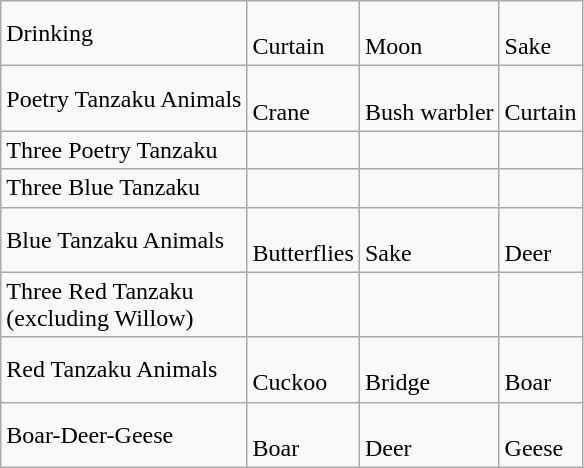<table class="wikitable" border="1">
<tr>
<td>Drinking</td>
<td><br>Curtain</td>
<td><br>Moon</td>
<td><br>Sake</td>
</tr>
<tr>
<td>Poetry Tanzaku Animals</td>
<td><br>Crane</td>
<td><br>Bush warbler</td>
<td><br>Curtain</td>
</tr>
<tr>
<td>Three Poetry Tanzaku</td>
<td></td>
<td></td>
<td></td>
</tr>
<tr>
<td>Three Blue Tanzaku</td>
<td></td>
<td></td>
<td></td>
</tr>
<tr>
<td>Blue Tanzaku Animals</td>
<td><br>Butterflies</td>
<td><br>Sake</td>
<td><br>Deer</td>
</tr>
<tr>
<td>Three Red Tanzaku<br>(excluding Willow)</td>
<td></td>
<td></td>
<td></td>
</tr>
<tr>
<td>Red Tanzaku Animals</td>
<td><br>Cuckoo</td>
<td><br>Bridge</td>
<td><br>Boar</td>
</tr>
<tr>
<td>Boar-Deer-Geese</td>
<td><br>Boar</td>
<td><br>Deer</td>
<td><br>Geese</td>
</tr>
</table>
